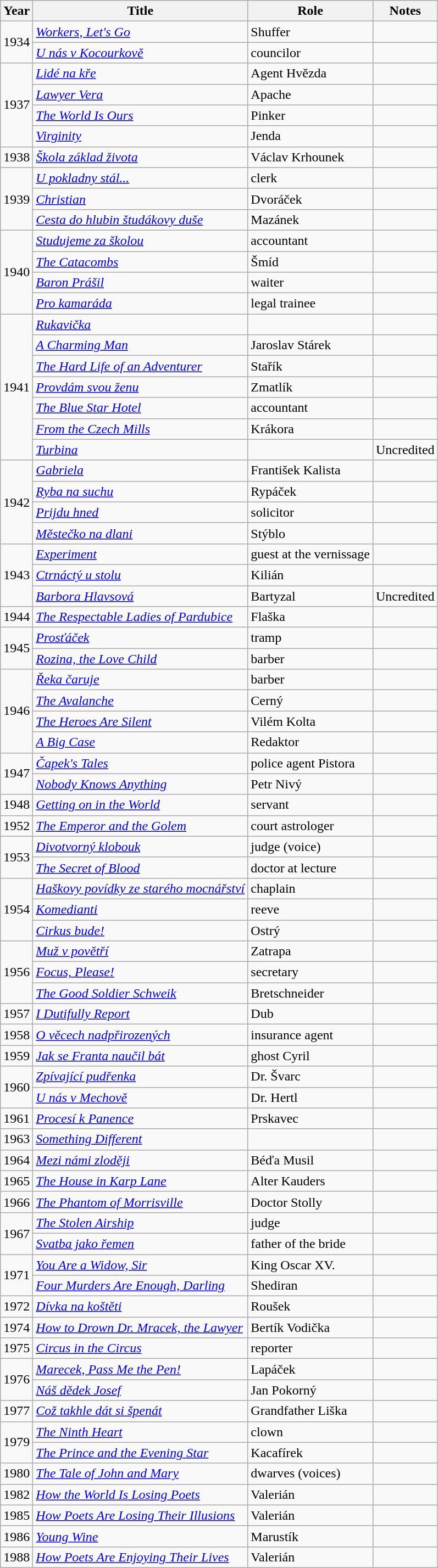<table class="wikitable sortable">
<tr>
<th>Year</th>
<th>Title</th>
<th>Role</th>
<th class="unsortable">Notes</th>
</tr>
<tr>
<td rowspan=2>1934</td>
<td><em><a href='#'>Workers, Let's Go</a></em></td>
<td>Shuffer</td>
<td></td>
</tr>
<tr>
<td><em><a href='#'>U nás v Kocourkově</a></em></td>
<td>councilor</td>
<td></td>
</tr>
<tr>
<td rowspan=4>1937</td>
<td><em><a href='#'>Lidé na kře</a></em></td>
<td>Agent Hvězda</td>
<td></td>
</tr>
<tr>
<td><em><a href='#'>Lawyer Vera</a></em></td>
<td>Apache</td>
<td></td>
</tr>
<tr>
<td><em><a href='#'>The World Is Ours</a></em></td>
<td>Pinker</td>
<td></td>
</tr>
<tr>
<td><em><a href='#'>Virginity</a></em></td>
<td>Jenda</td>
<td></td>
</tr>
<tr>
<td>1938</td>
<td><em><a href='#'>Škola základ života</a></em></td>
<td>Václav Krhounek</td>
<td></td>
</tr>
<tr>
<td rowspan=3>1939</td>
<td><em><a href='#'>U pokladny stál...</a></em></td>
<td>clerk</td>
<td></td>
</tr>
<tr>
<td><em><a href='#'>Christian</a></em></td>
<td>Dvoráček</td>
<td></td>
</tr>
<tr>
<td><em><a href='#'>Cesta do hlubin študákovy duše</a></em></td>
<td>Mazánek</td>
<td></td>
</tr>
<tr>
<td rowspan=4>1940</td>
<td><em><a href='#'>Studujeme za školou</a></em></td>
<td>accountant</td>
<td></td>
</tr>
<tr>
<td><em><a href='#'>The Catacombs</a></em></td>
<td>Šmíd</td>
<td></td>
</tr>
<tr>
<td><em><a href='#'>Baron Prášil</a></em></td>
<td>waiter</td>
<td></td>
</tr>
<tr>
<td><em><a href='#'>Pro kamaráda</a></em></td>
<td>legal trainee</td>
<td></td>
</tr>
<tr>
<td rowspan=7>1941</td>
<td><em><a href='#'>Rukavička</a></em></td>
<td></td>
<td></td>
</tr>
<tr>
<td><em><a href='#'>A Charming Man</a></em></td>
<td>Jaroslav Stárek</td>
<td></td>
</tr>
<tr>
<td><em><a href='#'>The Hard Life of an Adventurer</a></em></td>
<td>Stařík</td>
<td></td>
</tr>
<tr>
<td><em><a href='#'>Provdám svou ženu</a></em></td>
<td>Zmatlík</td>
<td></td>
</tr>
<tr>
<td><em><a href='#'>The Blue Star Hotel</a></em></td>
<td>accountant</td>
<td></td>
</tr>
<tr>
<td><em><a href='#'>From the Czech Mills</a></em></td>
<td>Krákora</td>
<td></td>
</tr>
<tr>
<td><em><a href='#'>Turbina</a></em></td>
<td></td>
<td>Uncredited</td>
</tr>
<tr>
<td rowspan=4>1942</td>
<td><em><a href='#'>Gabriela</a></em></td>
<td>František Kalista</td>
<td></td>
</tr>
<tr>
<td><em><a href='#'>Ryba na suchu</a></em></td>
<td>Rypáček</td>
<td></td>
</tr>
<tr>
<td><em><a href='#'>Prijdu hned</a></em></td>
<td>solicitor</td>
<td></td>
</tr>
<tr>
<td><em><a href='#'>Městečko na dlani</a></em></td>
<td>Stýblo</td>
<td></td>
</tr>
<tr>
<td rowspan=3>1943</td>
<td><em><a href='#'>Experiment</a></em></td>
<td>guest at the vernissage</td>
<td></td>
</tr>
<tr>
<td><em><a href='#'>Ctrnáctý u stolu</a></em></td>
<td>Kilián</td>
<td></td>
</tr>
<tr>
<td><em><a href='#'>Barbora Hlavsová</a></em></td>
<td>Bartyzal</td>
<td>Uncredited</td>
</tr>
<tr>
<td>1944</td>
<td><em><a href='#'>The Respectable Ladies of Pardubice</a></em></td>
<td>Flaška</td>
<td></td>
</tr>
<tr>
<td rowspan=2>1945</td>
<td><em><a href='#'>Prosťáček</a></em></td>
<td>tramp</td>
<td></td>
</tr>
<tr>
<td><em><a href='#'>Rozina, the Love Child</a></em></td>
<td>barber</td>
<td></td>
</tr>
<tr>
<td rowspan=4>1946</td>
<td><em><a href='#'>Řeka čaruje</a></em></td>
<td>barber</td>
<td></td>
</tr>
<tr>
<td><em><a href='#'>The Avalanche</a></em></td>
<td>Cerný</td>
<td></td>
</tr>
<tr>
<td><em><a href='#'>The Heroes Are Silent</a></em></td>
<td>Vilém Kolta</td>
<td></td>
</tr>
<tr>
<td><em><a href='#'>A Big Case</a></em></td>
<td>Redaktor</td>
<td></td>
</tr>
<tr>
<td rowspan=2>1947</td>
<td><em><a href='#'>Čapek's Tales</a></em></td>
<td>police agent Pistora</td>
<td></td>
</tr>
<tr>
<td><em><a href='#'>Nobody Knows Anything</a></em></td>
<td>Petr Nivý</td>
<td></td>
</tr>
<tr>
<td>1948</td>
<td><em><a href='#'>Getting on in the World</a></em></td>
<td>servant</td>
<td></td>
</tr>
<tr>
<td>1952</td>
<td><em><a href='#'>The Emperor and the Golem</a></em></td>
<td>court astrologer</td>
<td></td>
</tr>
<tr>
<td rowspan=2>1953</td>
<td><em><a href='#'>Divotvorný klobouk</a></em></td>
<td>judge (voice)</td>
<td></td>
</tr>
<tr>
<td><em><a href='#'>The Secret of Blood</a></em></td>
<td>doctor at lecture</td>
<td></td>
</tr>
<tr>
<td rowspan=3>1954</td>
<td><em><a href='#'>Haškovy povídky ze starého mocnářství</a></em></td>
<td>chaplain</td>
<td></td>
</tr>
<tr>
<td><em><a href='#'>Komedianti</a></em></td>
<td>reeve</td>
<td></td>
</tr>
<tr>
<td><em><a href='#'>Cirkus bude!</a></em></td>
<td>Ostrý</td>
<td></td>
</tr>
<tr>
<td rowspan=3>1956</td>
<td><em><a href='#'>Muž v povětří</a></em></td>
<td>Zatrapa</td>
<td></td>
</tr>
<tr>
<td><em><a href='#'>Focus, Please!</a></em></td>
<td>secretary</td>
<td></td>
</tr>
<tr>
<td><em><a href='#'>The Good Soldier Schweik</a></em></td>
<td>Bretschneider</td>
<td></td>
</tr>
<tr>
<td>1957</td>
<td><em><a href='#'>I Dutifully Report</a></em></td>
<td>Dub</td>
<td></td>
</tr>
<tr>
<td>1958</td>
<td><em><a href='#'>O věcech nadpřirozených</a></em></td>
<td>insurance agent</td>
<td></td>
</tr>
<tr>
<td>1959</td>
<td><em><a href='#'>Jak se Franta naučil bát</a></em></td>
<td>ghost Cyril</td>
<td></td>
</tr>
<tr>
<td rowspan=2>1960</td>
<td><em><a href='#'>Zpívající pudřenka</a></em></td>
<td>Dr. Švarc</td>
<td></td>
</tr>
<tr>
<td><em><a href='#'>U nás v Mechově</a></em></td>
<td>Dr. Hertl</td>
<td></td>
</tr>
<tr>
<td>1961</td>
<td><em><a href='#'>Procesí k Panence</a></em></td>
<td>Prskavec</td>
<td></td>
</tr>
<tr>
<td>1963</td>
<td><em><a href='#'>Something Different</a></em></td>
<td></td>
<td></td>
</tr>
<tr>
<td>1964</td>
<td><em><a href='#'>Mezi námi zloději</a></em></td>
<td>Béďa Musil</td>
<td></td>
</tr>
<tr>
<td>1965</td>
<td><em><a href='#'>The House in Karp Lane</a></em></td>
<td>Alter Kauders</td>
<td></td>
</tr>
<tr>
<td>1966</td>
<td><em><a href='#'>The Phantom of Morrisville</a></em></td>
<td>Doctor Stolly</td>
<td></td>
</tr>
<tr>
<td rowspan=2>1967</td>
<td><em><a href='#'>The Stolen Airship</a></em></td>
<td>judge</td>
<td></td>
</tr>
<tr>
<td><em><a href='#'>Svatba jako řemen</a></em></td>
<td>father of the bride</td>
<td></td>
</tr>
<tr>
<td rowspan=2>1971</td>
<td><em><a href='#'>You Are a Widow, Sir</a></em></td>
<td>King Oscar XV.</td>
<td></td>
</tr>
<tr>
<td><em><a href='#'>Four Murders Are Enough, Darling</a></em></td>
<td>Shediran</td>
<td></td>
</tr>
<tr>
<td>1972</td>
<td><em><a href='#'>Dívka na koštěti</a></em></td>
<td>Roušek</td>
<td></td>
</tr>
<tr>
<td>1974</td>
<td><em><a href='#'>How to Drown Dr. Mracek, the Lawyer</a></em></td>
<td>Bertík Vodička</td>
<td></td>
</tr>
<tr>
<td>1975</td>
<td><em><a href='#'>Circus in the Circus</a></em></td>
<td>reporter</td>
<td></td>
</tr>
<tr>
<td rowspan=2>1976</td>
<td><em><a href='#'>Marecek, Pass Me the Pen!</a></em></td>
<td>Lapáček</td>
<td></td>
</tr>
<tr>
<td><em><a href='#'>Náš dědek Josef</a></em></td>
<td>Jan Pokorný</td>
<td></td>
</tr>
<tr>
<td>1977</td>
<td><em><a href='#'>Což takhle dát si špenát</a></em></td>
<td>Grandfather Liška</td>
<td></td>
</tr>
<tr>
<td rowspan=2>1979</td>
<td><em><a href='#'>The Ninth Heart</a></em></td>
<td>clown</td>
<td></td>
</tr>
<tr>
<td><em><a href='#'>The Prince and the Evening Star</a></em></td>
<td>Kacafírek</td>
<td></td>
</tr>
<tr>
<td>1980</td>
<td><em><a href='#'>The Tale of John and Mary</a></em></td>
<td>dwarves (voices)</td>
<td></td>
</tr>
<tr>
<td>1982</td>
<td><em><a href='#'>How the World Is Losing Poets</a></em></td>
<td>Valerián</td>
<td></td>
</tr>
<tr>
<td>1985</td>
<td><em><a href='#'>How Poets Are Losing Their Illusions</a></em></td>
<td>Valerián</td>
<td></td>
</tr>
<tr>
<td>1986</td>
<td><em><a href='#'>Young Wine</a></em></td>
<td>Marustík</td>
<td></td>
</tr>
<tr>
<td>1988</td>
<td><em><a href='#'>How Poets Are Enjoying Their Lives</a></em></td>
<td>Valerián</td>
<td></td>
</tr>
</table>
